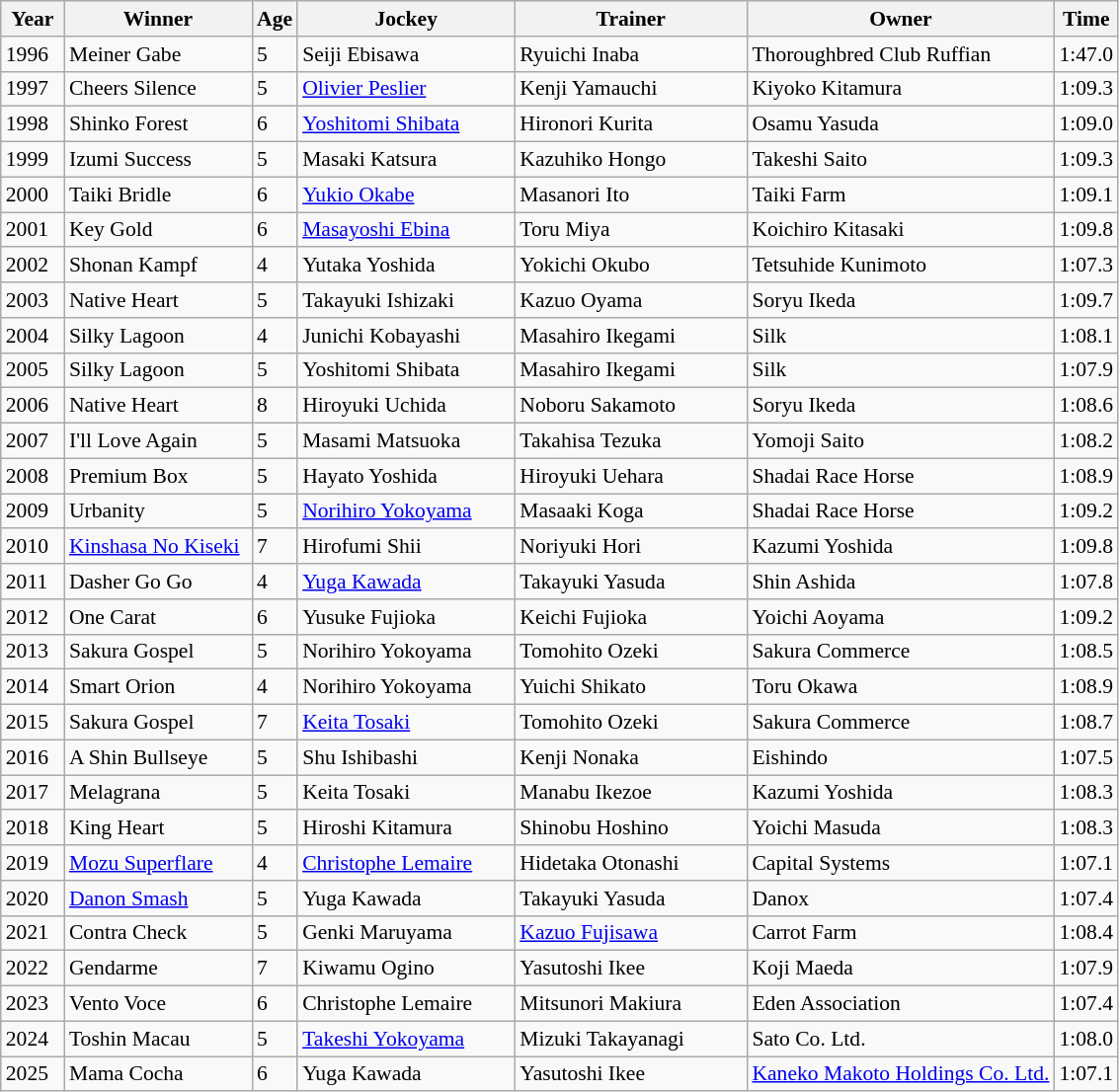<table class="wikitable sortable" style="font-size:90%">
<tr>
<th width="36px">Year<br></th>
<th width="120px">Winner<br></th>
<th>Age<br></th>
<th width="140px">Jockey<br></th>
<th width="150px">Trainer<br></th>
<th>Owner</th>
<th>Time<br></th>
</tr>
<tr>
<td>1996</td>
<td>Meiner Gabe</td>
<td>5</td>
<td>Seiji Ebisawa</td>
<td>Ryuichi Inaba</td>
<td>Thoroughbred Club Ruffian</td>
<td>1:47.0</td>
</tr>
<tr>
<td>1997</td>
<td>Cheers Silence</td>
<td>5</td>
<td><a href='#'>Olivier Peslier</a></td>
<td>Kenji Yamauchi</td>
<td>Kiyoko Kitamura</td>
<td>1:09.3</td>
</tr>
<tr>
<td>1998</td>
<td>Shinko Forest</td>
<td>6</td>
<td><a href='#'>Yoshitomi Shibata</a></td>
<td>Hironori Kurita</td>
<td>Osamu Yasuda</td>
<td>1:09.0</td>
</tr>
<tr>
<td>1999</td>
<td>Izumi Success</td>
<td>5</td>
<td>Masaki Katsura</td>
<td>Kazuhiko Hongo</td>
<td>Takeshi Saito</td>
<td>1:09.3</td>
</tr>
<tr>
<td>2000</td>
<td>Taiki Bridle</td>
<td>6</td>
<td><a href='#'>Yukio Okabe</a></td>
<td>Masanori Ito</td>
<td>Taiki Farm</td>
<td>1:09.1</td>
</tr>
<tr>
<td>2001</td>
<td>Key Gold</td>
<td>6</td>
<td><a href='#'>Masayoshi Ebina</a></td>
<td>Toru Miya</td>
<td>Koichiro Kitasaki</td>
<td>1:09.8</td>
</tr>
<tr>
<td>2002</td>
<td>Shonan Kampf</td>
<td>4</td>
<td>Yutaka Yoshida</td>
<td>Yokichi Okubo</td>
<td>Tetsuhide Kunimoto</td>
<td>1:07.3</td>
</tr>
<tr>
<td>2003</td>
<td>Native Heart</td>
<td>5</td>
<td>Takayuki Ishizaki</td>
<td>Kazuo Oyama</td>
<td>Soryu Ikeda</td>
<td>1:09.7</td>
</tr>
<tr>
<td>2004</td>
<td>Silky Lagoon</td>
<td>4</td>
<td>Junichi Kobayashi</td>
<td>Masahiro Ikegami</td>
<td>Silk</td>
<td>1:08.1</td>
</tr>
<tr>
<td>2005</td>
<td>Silky Lagoon</td>
<td>5</td>
<td>Yoshitomi Shibata</td>
<td>Masahiro Ikegami</td>
<td>Silk</td>
<td>1:07.9</td>
</tr>
<tr>
<td>2006</td>
<td>Native Heart</td>
<td>8</td>
<td>Hiroyuki Uchida</td>
<td>Noboru Sakamoto</td>
<td>Soryu Ikeda</td>
<td>1:08.6</td>
</tr>
<tr>
<td>2007</td>
<td>I'll Love Again</td>
<td>5</td>
<td>Masami Matsuoka</td>
<td>Takahisa Tezuka</td>
<td>Yomoji Saito</td>
<td>1:08.2</td>
</tr>
<tr>
<td>2008</td>
<td>Premium Box</td>
<td>5</td>
<td>Hayato Yoshida</td>
<td>Hiroyuki Uehara</td>
<td>Shadai Race Horse</td>
<td>1:08.9</td>
</tr>
<tr>
<td>2009</td>
<td>Urbanity</td>
<td>5</td>
<td><a href='#'>Norihiro Yokoyama</a></td>
<td>Masaaki Koga</td>
<td>Shadai Race Horse</td>
<td>1:09.2</td>
</tr>
<tr>
<td>2010</td>
<td><a href='#'>Kinshasa No Kiseki</a></td>
<td>7</td>
<td>Hirofumi Shii</td>
<td>Noriyuki Hori</td>
<td>Kazumi Yoshida</td>
<td>1:09.8</td>
</tr>
<tr>
<td>2011</td>
<td>Dasher Go Go</td>
<td>4</td>
<td><a href='#'>Yuga Kawada</a></td>
<td>Takayuki Yasuda</td>
<td>Shin Ashida</td>
<td>1:07.8</td>
</tr>
<tr>
<td>2012</td>
<td>One Carat</td>
<td>6</td>
<td>Yusuke Fujioka</td>
<td>Keichi Fujioka</td>
<td>Yoichi Aoyama</td>
<td>1:09.2</td>
</tr>
<tr>
<td>2013</td>
<td>Sakura Gospel</td>
<td>5</td>
<td>Norihiro Yokoyama</td>
<td>Tomohito Ozeki</td>
<td>Sakura Commerce</td>
<td>1:08.5</td>
</tr>
<tr>
<td>2014</td>
<td>Smart Orion</td>
<td>4</td>
<td>Norihiro Yokoyama</td>
<td>Yuichi Shikato</td>
<td>Toru Okawa</td>
<td>1:08.9</td>
</tr>
<tr>
<td>2015</td>
<td>Sakura Gospel</td>
<td>7</td>
<td><a href='#'>Keita Tosaki</a></td>
<td>Tomohito Ozeki</td>
<td>Sakura Commerce</td>
<td>1:08.7</td>
</tr>
<tr>
<td>2016</td>
<td>A Shin Bullseye</td>
<td>5</td>
<td>Shu Ishibashi</td>
<td>Kenji Nonaka</td>
<td>Eishindo</td>
<td>1:07.5</td>
</tr>
<tr>
<td>2017</td>
<td>Melagrana</td>
<td>5</td>
<td>Keita Tosaki</td>
<td>Manabu Ikezoe</td>
<td>Kazumi Yoshida</td>
<td>1:08.3</td>
</tr>
<tr>
<td>2018</td>
<td>King Heart</td>
<td>5</td>
<td>Hiroshi Kitamura</td>
<td>Shinobu Hoshino</td>
<td>Yoichi Masuda</td>
<td>1:08.3</td>
</tr>
<tr>
<td>2019</td>
<td><a href='#'>Mozu Superflare</a></td>
<td>4</td>
<td><a href='#'>Christophe Lemaire</a></td>
<td>Hidetaka Otonashi</td>
<td>Capital Systems</td>
<td>1:07.1</td>
</tr>
<tr>
<td>2020</td>
<td><a href='#'>Danon Smash</a></td>
<td>5</td>
<td>Yuga Kawada</td>
<td>Takayuki Yasuda</td>
<td>Danox</td>
<td>1:07.4</td>
</tr>
<tr>
<td>2021</td>
<td>Contra Check</td>
<td>5</td>
<td>Genki Maruyama</td>
<td><a href='#'>Kazuo Fujisawa</a></td>
<td>Carrot Farm</td>
<td>1:08.4</td>
</tr>
<tr>
<td>2022</td>
<td>Gendarme</td>
<td>7</td>
<td>Kiwamu Ogino</td>
<td>Yasutoshi Ikee</td>
<td>Koji Maeda</td>
<td>1:07.9</td>
</tr>
<tr>
<td>2023</td>
<td>Vento Voce</td>
<td>6</td>
<td>Christophe Lemaire</td>
<td>Mitsunori Makiura</td>
<td>Eden Association</td>
<td>1:07.4</td>
</tr>
<tr>
<td>2024</td>
<td>Toshin Macau</td>
<td>5</td>
<td><a href='#'>Takeshi Yokoyama</a></td>
<td>Mizuki Takayanagi</td>
<td>Sato Co. Ltd.</td>
<td>1:08.0</td>
</tr>
<tr>
<td>2025</td>
<td>Mama Cocha</td>
<td>6</td>
<td>Yuga Kawada</td>
<td>Yasutoshi Ikee</td>
<td><a href='#'>Kaneko Makoto Holdings Co. Ltd.</a></td>
<td>1:07.1</td>
</tr>
</table>
